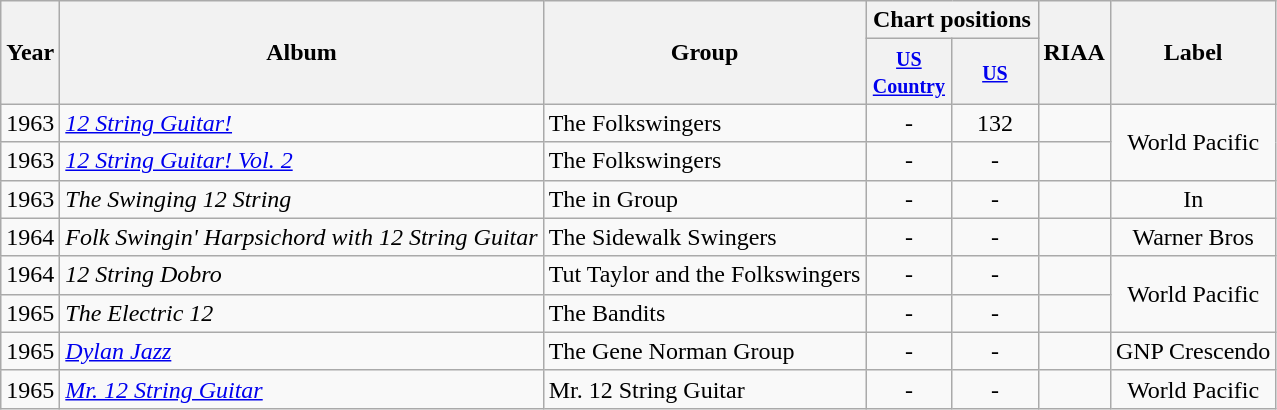<table class="wikitable">
<tr>
<th rowspan="2">Year</th>
<th rowspan="2">Album<br>
</th>
<th rowspan="2">Group</th>
<th colspan="2">Chart positions<br></th>
<th rowspan="2">RIAA</th>
<th rowspan="2">Label</th>
</tr>
<tr>
<th width="50"><small><a href='#'>US Country</a></small></th>
<th width="50"><small><a href='#'>US</a></small></th>
</tr>
<tr>
<td>1963</td>
<td><em><a href='#'>12 String Guitar!</a></em></td>
<td>The Folkswingers</td>
<td align="center">-</td>
<td align="center">132</td>
<td></td>
<td align="center" rowspan=2>World Pacific</td>
</tr>
<tr>
<td>1963</td>
<td><em><a href='#'>12 String Guitar! Vol. 2</a></em></td>
<td>The Folkswingers</td>
<td align="center">-</td>
<td align="center">-</td>
<td></td>
</tr>
<tr>
<td>1963</td>
<td><em>The Swinging 12 String</em></td>
<td>The in Group</td>
<td align="center">-</td>
<td align="center">-</td>
<td></td>
<td align="center">In</td>
</tr>
<tr>
<td>1964</td>
<td><em>Folk Swingin' Harpsichord with 12 String Guitar</em></td>
<td>The Sidewalk Swingers</td>
<td align="center">-</td>
<td align="center">-</td>
<td></td>
<td align="center">Warner Bros</td>
</tr>
<tr>
<td>1964</td>
<td><em>12 String Dobro</em></td>
<td>Tut Taylor and the Folkswingers</td>
<td align="center">-</td>
<td align="center">-</td>
<td></td>
<td align="center" rowspan=2>World Pacific</td>
</tr>
<tr>
<td>1965</td>
<td><em>The Electric 12</em></td>
<td>The Bandits</td>
<td align="center">-</td>
<td align="center">-</td>
<td></td>
</tr>
<tr>
<td>1965</td>
<td><em><a href='#'>Dylan Jazz</a></em></td>
<td>The Gene Norman Group</td>
<td align="center">-</td>
<td align="center">-</td>
<td></td>
<td align="center">GNP Crescendo</td>
</tr>
<tr>
<td>1965</td>
<td><em><a href='#'>Mr. 12 String Guitar</a></em></td>
<td>Mr. 12 String Guitar</td>
<td align="center">-</td>
<td align="center">-</td>
<td></td>
<td align="center">World Pacific</td>
</tr>
</table>
